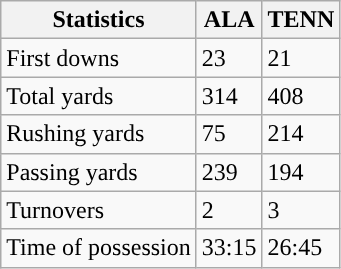<table class="wikitable" style="float: left;">
<tr>
<th>Statistics</th>
<th>ALA</th>
<th>TENN</th>
</tr>
<tr>
<td>First downs</td>
<td>23</td>
<td>21</td>
</tr>
<tr>
<td>Total yards</td>
<td>314</td>
<td>408</td>
</tr>
<tr>
<td>Rushing yards</td>
<td>75</td>
<td>214</td>
</tr>
<tr>
<td>Passing yards</td>
<td>239</td>
<td>194</td>
</tr>
<tr>
<td>Turnovers</td>
<td>2</td>
<td>3</td>
</tr>
<tr>
<td>Time of possession</td>
<td>33:15</td>
<td>26:45</td>
</tr>
</table>
